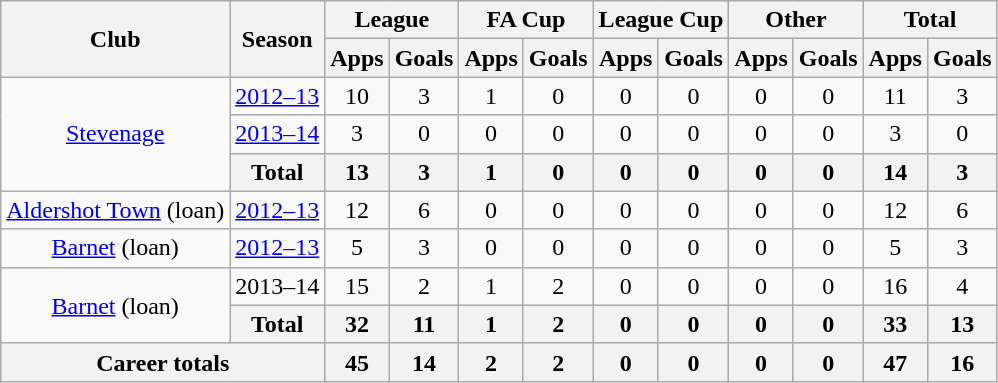<table class="wikitable" style="text-align: center;">
<tr>
<th rowspan="2">Club</th>
<th rowspan="2">Season</th>
<th colspan="2">League</th>
<th colspan="2">FA Cup</th>
<th colspan="2">League Cup</th>
<th colspan="2">Other</th>
<th colspan="2">Total</th>
</tr>
<tr>
<th>Apps</th>
<th>Goals</th>
<th>Apps</th>
<th>Goals</th>
<th>Apps</th>
<th>Goals</th>
<th>Apps</th>
<th>Goals</th>
<th>Apps</th>
<th>Goals</th>
</tr>
<tr>
<td rowspan="3" valign="center"><a href='#'>Stevenage</a></td>
<td align="center"><a href='#'>2012–13</a></td>
<td>10</td>
<td>3</td>
<td>1</td>
<td>0</td>
<td>0</td>
<td>0</td>
<td>0</td>
<td>0</td>
<td>11</td>
<td>3</td>
</tr>
<tr>
<td align="center"><a href='#'>2013–14</a></td>
<td>3</td>
<td>0</td>
<td>0</td>
<td>0</td>
<td>0</td>
<td>0</td>
<td>0</td>
<td>0</td>
<td>3</td>
<td>0</td>
</tr>
<tr>
<th>Total</th>
<th>13</th>
<th>3</th>
<th>1</th>
<th>0</th>
<th>0</th>
<th>0</th>
<th>0</th>
<th>0</th>
<th>14</th>
<th>3</th>
</tr>
<tr>
<td rowspan="1" valign="center"><a href='#'>Aldershot Town</a> (loan)</td>
<td align="center"><a href='#'>2012–13</a></td>
<td>12</td>
<td>6</td>
<td>0</td>
<td>0</td>
<td>0</td>
<td>0</td>
<td>0</td>
<td>0</td>
<td>12</td>
<td>6</td>
</tr>
<tr>
<td rowspan="1" valign="center"><a href='#'>Barnet</a> (loan)</td>
<td align="center"><a href='#'>2012–13</a></td>
<td>5</td>
<td>3</td>
<td>0</td>
<td>0</td>
<td>0</td>
<td>0</td>
<td>0</td>
<td>0</td>
<td>5</td>
<td>3</td>
</tr>
<tr>
<td rowspan="2" valign="center"><a href='#'>Barnet</a> (loan)</td>
<td>2013–14</td>
<td>15</td>
<td>2</td>
<td>1</td>
<td>2</td>
<td>0</td>
<td>0</td>
<td>0</td>
<td>0</td>
<td>16</td>
<td>4</td>
</tr>
<tr>
<th>Total</th>
<th>32</th>
<th>11</th>
<th>1</th>
<th>2</th>
<th>0</th>
<th>0</th>
<th>0</th>
<th>0</th>
<th>33</th>
<th>13</th>
</tr>
<tr>
<th colspan="2">Career totals</th>
<th>45</th>
<th>14</th>
<th>2</th>
<th>2</th>
<th>0</th>
<th>0</th>
<th>0</th>
<th>0</th>
<th>47</th>
<th>16</th>
</tr>
</table>
